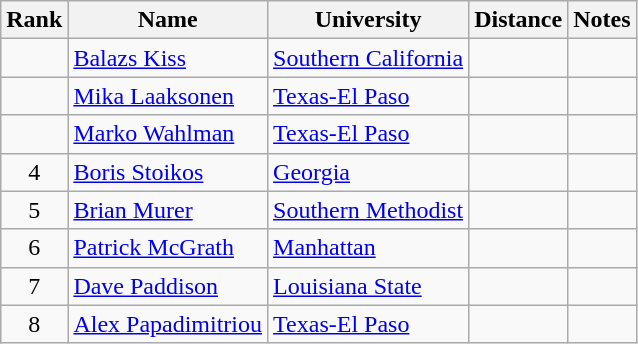<table class="wikitable sortable" style="text-align:center">
<tr>
<th>Rank</th>
<th>Name</th>
<th>University</th>
<th>Distance</th>
<th>Notes</th>
</tr>
<tr>
<td></td>
<td align=left><a href='#'>Balazs Kiss</a> </td>
<td align=left><a href='#'>Southern California</a></td>
<td></td>
<td></td>
</tr>
<tr>
<td></td>
<td align=left><a href='#'>Mika Laaksonen</a> </td>
<td align="left"><a href='#'>Texas-El Paso</a></td>
<td></td>
<td></td>
</tr>
<tr>
<td></td>
<td align=left><a href='#'>Marko Wahlman</a> </td>
<td align=left><a href='#'>Texas-El Paso</a></td>
<td></td>
<td></td>
</tr>
<tr>
<td>4</td>
<td align=left><a href='#'>Boris Stoikos</a> </td>
<td align="left"><a href='#'>Georgia</a></td>
<td></td>
<td></td>
</tr>
<tr>
<td>5</td>
<td align=left><a href='#'>Brian Murer</a></td>
<td align="left"><a href='#'>Southern Methodist</a></td>
<td></td>
<td></td>
</tr>
<tr>
<td>6</td>
<td align=left><a href='#'>Patrick McGrath</a> </td>
<td align="left"><a href='#'>Manhattan</a></td>
<td></td>
<td></td>
</tr>
<tr>
<td>7</td>
<td align=left><a href='#'>Dave Paddison</a></td>
<td align="left"><a href='#'>Louisiana State</a></td>
<td></td>
<td></td>
</tr>
<tr>
<td>8</td>
<td align=left><a href='#'>Alex Papadimitriou</a> </td>
<td align="left"><a href='#'>Texas-El Paso</a></td>
<td></td>
<td></td>
</tr>
</table>
